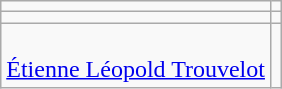<table class="wikitable">
<tr>
<td></td>
<td></td>
</tr>
<tr>
<td></td>
<td></td>
</tr>
<tr>
<td><br><a href='#'>Étienne Léopold Trouvelot</a></td>
</tr>
</table>
